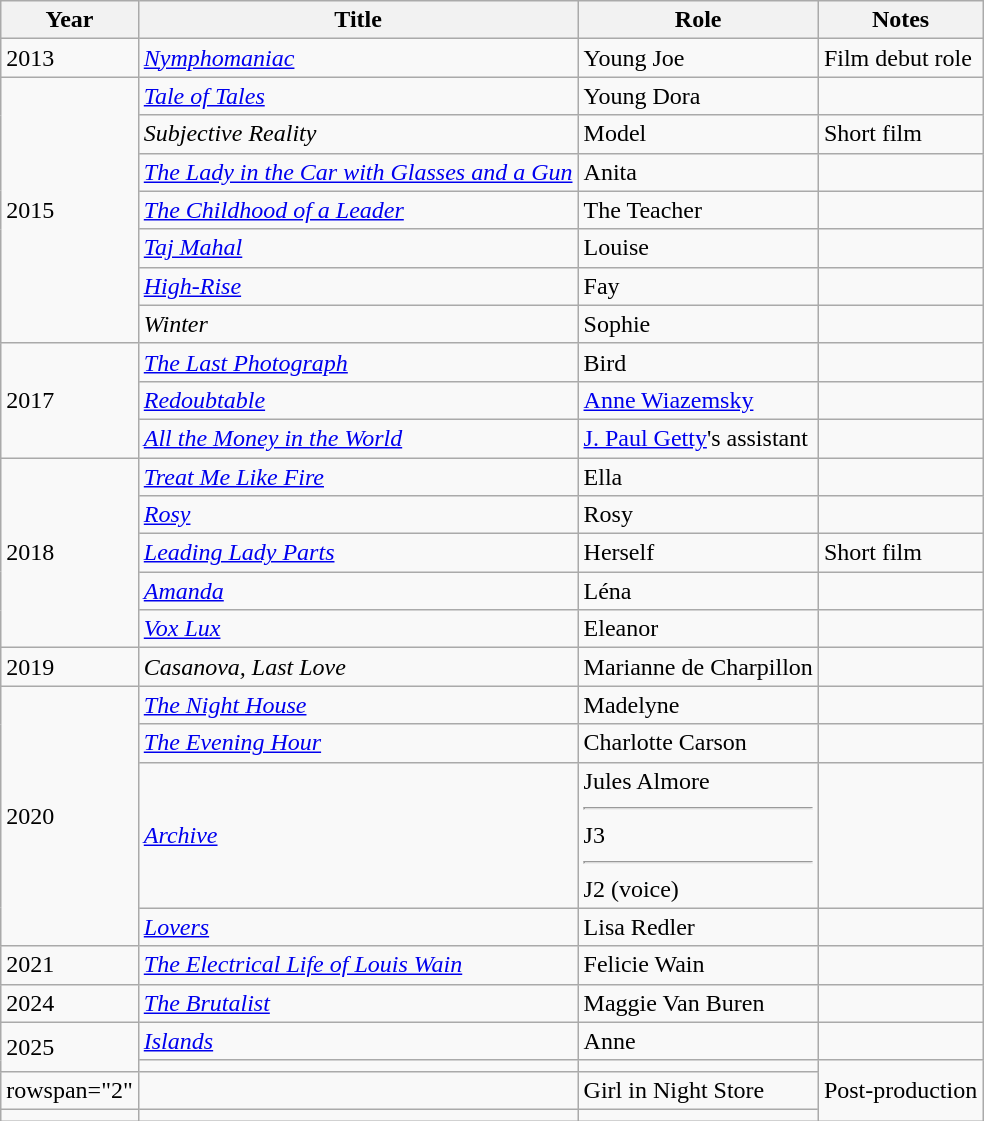<table class="wikitable sortable">
<tr>
<th>Year</th>
<th>Title</th>
<th>Role</th>
<th class="unsortable">Notes</th>
</tr>
<tr>
<td>2013</td>
<td><em><a href='#'>Nymphomaniac</a></em></td>
<td>Young Joe</td>
<td>Film debut role</td>
</tr>
<tr>
<td rowspan="7">2015</td>
<td><em><a href='#'>Tale of Tales</a></em></td>
<td>Young Dora</td>
<td></td>
</tr>
<tr>
<td><em>Subjective Reality</em></td>
<td>Model</td>
<td>Short film</td>
</tr>
<tr>
<td><em><a href='#'>The Lady in the Car with Glasses and a Gun</a></em></td>
<td>Anita</td>
<td></td>
</tr>
<tr>
<td><em><a href='#'>The Childhood of a Leader</a></em></td>
<td>The Teacher</td>
<td></td>
</tr>
<tr>
<td><em><a href='#'>Taj Mahal</a></em></td>
<td>Louise</td>
<td></td>
</tr>
<tr>
<td><em><a href='#'>High-Rise</a></em></td>
<td>Fay</td>
<td></td>
</tr>
<tr>
<td><em>Winter</em></td>
<td>Sophie</td>
<td></td>
</tr>
<tr>
<td rowspan="3">2017</td>
<td><em><a href='#'>The Last Photograph</a></em></td>
<td>Bird</td>
<td></td>
</tr>
<tr>
<td><em><a href='#'>Redoubtable</a></em></td>
<td><a href='#'>Anne Wiazemsky</a></td>
<td></td>
</tr>
<tr>
<td><em><a href='#'>All the Money in the World</a></em></td>
<td><a href='#'>J. Paul Getty</a>'s assistant</td>
<td></td>
</tr>
<tr>
<td rowspan="5">2018</td>
<td><em><a href='#'>Treat Me Like Fire</a></em></td>
<td>Ella</td>
<td></td>
</tr>
<tr>
<td><em><a href='#'>Rosy</a></em></td>
<td>Rosy</td>
<td></td>
</tr>
<tr>
<td><em><a href='#'>Leading Lady Parts</a></em></td>
<td>Herself</td>
<td>Short film</td>
</tr>
<tr>
<td><em><a href='#'>Amanda</a></em></td>
<td>Léna</td>
<td></td>
</tr>
<tr>
<td><em><a href='#'>Vox Lux</a></em></td>
<td>Eleanor</td>
<td></td>
</tr>
<tr>
<td>2019</td>
<td><em>Casanova, Last Love</em></td>
<td>Marianne de Charpillon</td>
<td></td>
</tr>
<tr>
<td rowspan="4">2020</td>
<td><em><a href='#'>The Night House</a></em></td>
<td>Madelyne</td>
<td></td>
</tr>
<tr>
<td><em><a href='#'>The Evening Hour</a></em></td>
<td>Charlotte Carson</td>
<td></td>
</tr>
<tr>
<td><em><a href='#'>Archive</a></em></td>
<td>Jules Almore<hr>J3<hr>J2 (voice)</td>
<td></td>
</tr>
<tr>
<td><em><a href='#'>Lovers</a></em></td>
<td>Lisa Redler</td>
<td></td>
</tr>
<tr>
<td>2021</td>
<td><em><a href='#'>The Electrical Life of Louis Wain</a></em></td>
<td>Felicie Wain</td>
<td></td>
</tr>
<tr>
<td>2024</td>
<td><em><a href='#'>The Brutalist</a></em></td>
<td>Maggie Van Buren</td>
<td></td>
</tr>
<tr>
<td rowspan="2">2025</td>
<td><em><a href='#'>Islands</a></em></td>
<td>Anne</td>
<td></td>
</tr>
<tr>
<td></td>
<td></td>
<td rowspan="3">Post-production</td>
</tr>
<tr>
<td>rowspan="2" </td>
<td></td>
<td>Girl in Night Store</td>
</tr>
<tr>
<td></td>
<td></td>
</tr>
</table>
